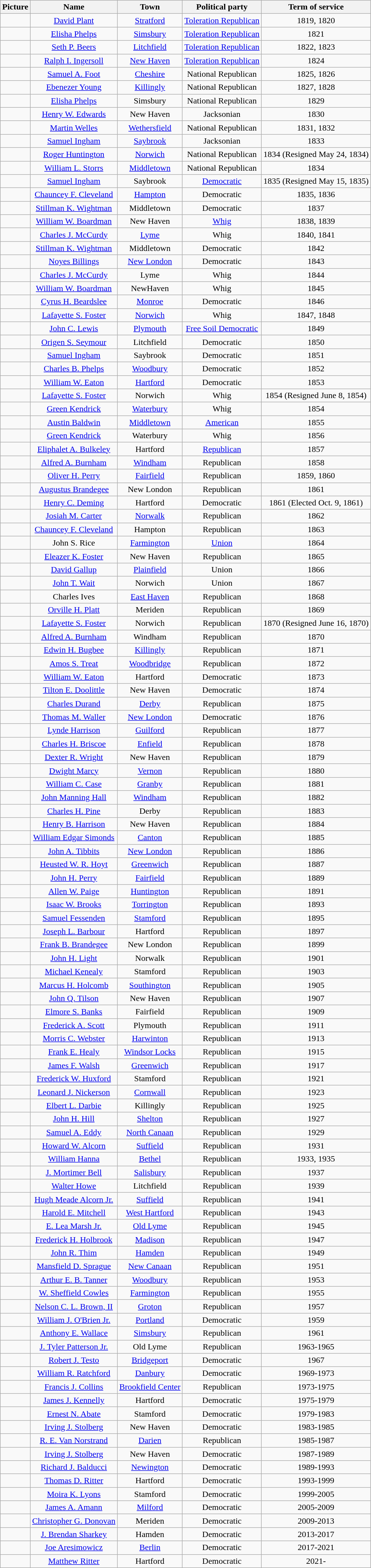<table class="wikitable" style="text-align:center;">
<tr>
<th>Picture</th>
<th>Name</th>
<th>Town</th>
<th>Political party</th>
<th>Term of service</th>
</tr>
<tr>
<td></td>
<td><a href='#'>David Plant</a></td>
<td><a href='#'>Stratford</a></td>
<td><a href='#'>Toleration Republican</a></td>
<td>1819, 1820</td>
</tr>
<tr>
<td></td>
<td><a href='#'>Elisha Phelps</a></td>
<td><a href='#'>Simsbury</a></td>
<td><a href='#'>Toleration Republican</a></td>
<td>1821</td>
</tr>
<tr>
<td></td>
<td><a href='#'>Seth P. Beers</a></td>
<td><a href='#'>Litchfield</a></td>
<td><a href='#'>Toleration Republican</a></td>
<td>1822, 1823</td>
</tr>
<tr>
<td></td>
<td><a href='#'>Ralph I. Ingersoll</a></td>
<td><a href='#'>New Haven</a></td>
<td><a href='#'>Toleration Republican</a></td>
<td>1824</td>
</tr>
<tr>
<td></td>
<td><a href='#'>Samuel A. Foot</a></td>
<td><a href='#'>Cheshire</a></td>
<td>National Republican</td>
<td>1825, 1826</td>
</tr>
<tr>
<td></td>
<td><a href='#'>Ebenezer Young</a></td>
<td><a href='#'>Killingly</a></td>
<td>National Republican</td>
<td>1827, 1828</td>
</tr>
<tr>
<td></td>
<td><a href='#'>Elisha Phelps</a></td>
<td>Simsbury</td>
<td>National Republican</td>
<td>1829</td>
</tr>
<tr>
<td></td>
<td><a href='#'>Henry W. Edwards</a></td>
<td>New Haven</td>
<td>Jacksonian</td>
<td>1830</td>
</tr>
<tr>
<td></td>
<td><a href='#'>Martin Welles</a></td>
<td><a href='#'>Wethersfield</a></td>
<td>National Republican</td>
<td>1831, 1832</td>
</tr>
<tr>
<td></td>
<td><a href='#'>Samuel Ingham</a></td>
<td><a href='#'>Saybrook</a></td>
<td>Jacksonian</td>
<td>1833</td>
</tr>
<tr>
<td></td>
<td><a href='#'>Roger Huntington</a></td>
<td><a href='#'>Norwich</a></td>
<td>National Republican</td>
<td>1834 (Resigned May 24, 1834)</td>
</tr>
<tr>
<td></td>
<td><a href='#'>William L. Storrs</a></td>
<td><a href='#'>Middletown</a></td>
<td>National Republican</td>
<td>1834</td>
</tr>
<tr>
<td></td>
<td><a href='#'>Samuel Ingham</a></td>
<td>Saybrook</td>
<td><a href='#'>Democratic</a></td>
<td>1835 (Resigned May 15, 1835)</td>
</tr>
<tr>
<td></td>
<td><a href='#'>Chauncey F. Cleveland</a></td>
<td><a href='#'>Hampton</a></td>
<td>Democratic</td>
<td>1835, 1836</td>
</tr>
<tr>
<td></td>
<td><a href='#'>Stillman K. Wightman</a></td>
<td>Middletown</td>
<td>Democratic</td>
<td>1837</td>
</tr>
<tr>
<td></td>
<td><a href='#'>William W. Boardman</a></td>
<td>New Haven</td>
<td><a href='#'>Whig</a></td>
<td>1838, 1839</td>
</tr>
<tr>
<td></td>
<td><a href='#'>Charles J. McCurdy</a></td>
<td><a href='#'>Lyme</a></td>
<td>Whig</td>
<td>1840, 1841</td>
</tr>
<tr>
<td></td>
<td><a href='#'>Stillman K. Wightman</a></td>
<td>Middletown</td>
<td>Democratic</td>
<td>1842</td>
</tr>
<tr>
<td></td>
<td><a href='#'>Noyes Billings</a></td>
<td><a href='#'>New London</a></td>
<td>Democratic</td>
<td>1843</td>
</tr>
<tr>
<td></td>
<td><a href='#'>Charles J. McCurdy</a></td>
<td>Lyme</td>
<td>Whig</td>
<td>1844</td>
</tr>
<tr>
<td></td>
<td><a href='#'>William W. Boardman</a></td>
<td>NewHaven</td>
<td>Whig</td>
<td>1845</td>
</tr>
<tr>
<td></td>
<td><a href='#'>Cyrus H. Beardslee</a></td>
<td><a href='#'>Monroe</a></td>
<td>Democratic</td>
<td>1846</td>
</tr>
<tr>
<td></td>
<td><a href='#'>Lafayette S. Foster</a></td>
<td><a href='#'>Norwich</a></td>
<td>Whig</td>
<td>1847, 1848</td>
</tr>
<tr>
<td></td>
<td><a href='#'>John C. Lewis</a></td>
<td><a href='#'>Plymouth</a></td>
<td><a href='#'>Free Soil Democratic</a></td>
<td>1849</td>
</tr>
<tr>
<td></td>
<td><a href='#'>Origen S. Seymour</a></td>
<td>Litchfield</td>
<td>Democratic</td>
<td>1850</td>
</tr>
<tr>
<td></td>
<td><a href='#'>Samuel Ingham</a></td>
<td>Saybrook</td>
<td>Democratic</td>
<td>1851</td>
</tr>
<tr>
<td></td>
<td><a href='#'>Charles B. Phelps</a></td>
<td><a href='#'>Woodbury</a></td>
<td>Democratic</td>
<td>1852</td>
</tr>
<tr>
<td></td>
<td><a href='#'>William W. Eaton</a></td>
<td><a href='#'>Hartford</a></td>
<td>Democratic</td>
<td>1853</td>
</tr>
<tr>
<td></td>
<td><a href='#'>Lafayette S. Foster</a></td>
<td>Norwich</td>
<td>Whig</td>
<td>1854 (Resigned June 8, 1854)</td>
</tr>
<tr>
<td></td>
<td><a href='#'>Green Kendrick</a></td>
<td><a href='#'>Waterbury</a></td>
<td>Whig</td>
<td>1854</td>
</tr>
<tr>
<td></td>
<td><a href='#'>Austin Baldwin</a></td>
<td><a href='#'>Middletown</a></td>
<td><a href='#'>American</a></td>
<td>1855</td>
</tr>
<tr>
<td></td>
<td><a href='#'>Green Kendrick</a></td>
<td>Waterbury</td>
<td>Whig</td>
<td>1856</td>
</tr>
<tr>
<td></td>
<td><a href='#'>Eliphalet A. Bulkeley</a></td>
<td>Hartford</td>
<td><a href='#'>Republican</a></td>
<td>1857</td>
</tr>
<tr>
<td></td>
<td><a href='#'>Alfred A. Burnham</a></td>
<td><a href='#'>Windham</a></td>
<td>Republican</td>
<td>1858</td>
</tr>
<tr>
<td></td>
<td><a href='#'>Oliver H. Perry</a></td>
<td><a href='#'>Fairfield</a></td>
<td>Republican</td>
<td>1859, 1860</td>
</tr>
<tr>
<td></td>
<td><a href='#'>Augustus Brandegee</a></td>
<td>New London</td>
<td>Republican</td>
<td>1861</td>
</tr>
<tr>
<td></td>
<td><a href='#'>Henry C. Deming</a></td>
<td>Hartford</td>
<td>Democratic</td>
<td>1861 (Elected Oct. 9, 1861)</td>
</tr>
<tr>
<td></td>
<td><a href='#'>Josiah M. Carter</a></td>
<td><a href='#'>Norwalk</a></td>
<td>Republican</td>
<td>1862</td>
</tr>
<tr>
<td></td>
<td><a href='#'>Chauncey F. Cleveland</a></td>
<td>Hampton</td>
<td>Republican</td>
<td>1863</td>
</tr>
<tr>
<td></td>
<td>John S. Rice</td>
<td><a href='#'>Farmington</a></td>
<td><a href='#'>Union</a></td>
<td>1864</td>
</tr>
<tr>
<td></td>
<td><a href='#'>Eleazer K. Foster</a></td>
<td>New Haven</td>
<td>Republican</td>
<td>1865</td>
</tr>
<tr>
<td></td>
<td><a href='#'>David Gallup</a></td>
<td><a href='#'>Plainfield</a></td>
<td>Union</td>
<td>1866</td>
</tr>
<tr>
<td></td>
<td><a href='#'>John T. Wait</a></td>
<td>Norwich</td>
<td>Union</td>
<td>1867</td>
</tr>
<tr>
<td></td>
<td>Charles Ives</td>
<td><a href='#'>East Haven</a></td>
<td>Republican</td>
<td>1868</td>
</tr>
<tr>
<td></td>
<td><a href='#'>Orville H. Platt</a></td>
<td>Meriden</td>
<td>Republican</td>
<td>1869</td>
</tr>
<tr>
<td></td>
<td><a href='#'>Lafayette S. Foster</a></td>
<td>Norwich</td>
<td>Republican</td>
<td>1870 (Resigned June 16, 1870)</td>
</tr>
<tr>
<td></td>
<td><a href='#'>Alfred A. Burnham</a></td>
<td>Windham</td>
<td>Republican</td>
<td>1870</td>
</tr>
<tr>
<td></td>
<td><a href='#'>Edwin H. Bugbee</a></td>
<td><a href='#'>Killingly</a></td>
<td>Republican</td>
<td>1871</td>
</tr>
<tr>
<td></td>
<td><a href='#'>Amos S. Treat</a></td>
<td><a href='#'>Woodbridge</a></td>
<td>Republican</td>
<td>1872</td>
</tr>
<tr>
<td></td>
<td><a href='#'>William W. Eaton</a></td>
<td>Hartford</td>
<td>Democratic</td>
<td>1873</td>
</tr>
<tr>
<td></td>
<td><a href='#'>Tilton E. Doolittle</a></td>
<td>New Haven</td>
<td>Democratic</td>
<td>1874</td>
</tr>
<tr>
<td></td>
<td><a href='#'>Charles Durand</a></td>
<td><a href='#'>Derby</a></td>
<td>Republican</td>
<td>1875</td>
</tr>
<tr>
<td></td>
<td><a href='#'>Thomas M. Waller</a></td>
<td><a href='#'>New London</a></td>
<td>Democratic</td>
<td>1876</td>
</tr>
<tr>
<td></td>
<td><a href='#'>Lynde Harrison</a></td>
<td><a href='#'>Guilford</a></td>
<td>Republican</td>
<td>1877</td>
</tr>
<tr>
<td></td>
<td><a href='#'>Charles H. Briscoe</a></td>
<td><a href='#'>Enfield</a></td>
<td>Republican</td>
<td>1878</td>
</tr>
<tr>
<td></td>
<td><a href='#'>Dexter R. Wright</a></td>
<td>New Haven</td>
<td>Republican</td>
<td>1879</td>
</tr>
<tr>
<td></td>
<td><a href='#'>Dwight Marcy</a></td>
<td><a href='#'>Vernon</a></td>
<td>Republican</td>
<td>1880</td>
</tr>
<tr>
<td></td>
<td><a href='#'>William C. Case</a></td>
<td><a href='#'>Granby</a></td>
<td>Republican</td>
<td>1881</td>
</tr>
<tr>
<td></td>
<td><a href='#'>John Manning Hall</a></td>
<td><a href='#'>Windham</a></td>
<td>Republican</td>
<td>1882</td>
</tr>
<tr>
<td></td>
<td><a href='#'>Charles H. Pine</a></td>
<td>Derby</td>
<td>Republican</td>
<td>1883</td>
</tr>
<tr>
<td></td>
<td><a href='#'>Henry B. Harrison</a></td>
<td>New Haven</td>
<td>Republican</td>
<td>1884</td>
</tr>
<tr>
<td></td>
<td><a href='#'>William Edgar Simonds</a></td>
<td><a href='#'>Canton</a></td>
<td>Republican</td>
<td>1885</td>
</tr>
<tr>
<td></td>
<td><a href='#'>John A. Tibbits</a></td>
<td><a href='#'>New London</a></td>
<td>Republican</td>
<td>1886</td>
</tr>
<tr>
<td></td>
<td><a href='#'>Heusted W. R. Hoyt</a></td>
<td><a href='#'>Greenwich</a></td>
<td>Republican</td>
<td>1887</td>
</tr>
<tr>
<td></td>
<td><a href='#'>John H. Perry</a></td>
<td><a href='#'>Fairfield</a></td>
<td>Republican</td>
<td>1889</td>
</tr>
<tr>
<td></td>
<td><a href='#'>Allen W. Paige</a></td>
<td><a href='#'>Huntington</a></td>
<td>Republican</td>
<td>1891</td>
</tr>
<tr>
<td></td>
<td><a href='#'>Isaac W. Brooks</a></td>
<td><a href='#'>Torrington</a></td>
<td>Republican</td>
<td>1893</td>
</tr>
<tr>
<td></td>
<td><a href='#'>Samuel Fessenden</a></td>
<td><a href='#'>Stamford</a></td>
<td>Republican</td>
<td>1895</td>
</tr>
<tr>
<td></td>
<td><a href='#'>Joseph L. Barbour</a></td>
<td>Hartford</td>
<td>Republican</td>
<td>1897</td>
</tr>
<tr>
<td></td>
<td><a href='#'>Frank B. Brandegee</a></td>
<td>New London</td>
<td>Republican</td>
<td>1899</td>
</tr>
<tr>
<td></td>
<td><a href='#'>John H. Light</a></td>
<td>Norwalk</td>
<td>Republican</td>
<td>1901</td>
</tr>
<tr>
<td></td>
<td><a href='#'>Michael Kenealy</a></td>
<td>Stamford</td>
<td>Republican</td>
<td>1903</td>
</tr>
<tr>
<td></td>
<td><a href='#'>Marcus H. Holcomb</a></td>
<td><a href='#'>Southington</a></td>
<td>Republican</td>
<td>1905</td>
</tr>
<tr>
<td></td>
<td><a href='#'>John Q. Tilson</a></td>
<td>New Haven</td>
<td>Republican</td>
<td>1907</td>
</tr>
<tr>
<td></td>
<td><a href='#'>Elmore S. Banks</a></td>
<td>Fairfield</td>
<td>Republican</td>
<td>1909</td>
</tr>
<tr>
<td></td>
<td><a href='#'>Frederick A. Scott</a></td>
<td>Plymouth</td>
<td>Republican</td>
<td>1911</td>
</tr>
<tr>
<td></td>
<td><a href='#'>Morris C. Webster</a></td>
<td><a href='#'>Harwinton</a></td>
<td>Republican</td>
<td>1913</td>
</tr>
<tr>
<td></td>
<td><a href='#'>Frank E. Healy</a></td>
<td><a href='#'>Windsor Locks</a></td>
<td>Republican</td>
<td>1915</td>
</tr>
<tr>
<td></td>
<td><a href='#'>James F. Walsh</a></td>
<td><a href='#'>Greenwich</a></td>
<td>Republican</td>
<td>1917</td>
</tr>
<tr>
<td></td>
<td><a href='#'>Frederick W. Huxford</a></td>
<td>Stamford</td>
<td>Republican</td>
<td>1921</td>
</tr>
<tr>
<td></td>
<td><a href='#'>Leonard J. Nickerson</a></td>
<td><a href='#'>Cornwall</a></td>
<td>Republican</td>
<td>1923</td>
</tr>
<tr>
<td></td>
<td><a href='#'>Elbert L. Darbie</a></td>
<td>Killingly</td>
<td>Republican</td>
<td>1925</td>
</tr>
<tr>
<td></td>
<td><a href='#'>John H. Hill</a></td>
<td><a href='#'>Shelton</a></td>
<td>Republican</td>
<td>1927</td>
</tr>
<tr>
<td></td>
<td><a href='#'>Samuel A. Eddy</a></td>
<td><a href='#'>North Canaan</a></td>
<td>Republican</td>
<td>1929</td>
</tr>
<tr>
<td></td>
<td><a href='#'>Howard W. Alcorn</a></td>
<td><a href='#'>Suffield</a></td>
<td>Republican</td>
<td>1931</td>
</tr>
<tr>
<td></td>
<td><a href='#'>William Hanna</a></td>
<td><a href='#'>Bethel</a></td>
<td>Republican</td>
<td>1933, 1935</td>
</tr>
<tr>
<td></td>
<td><a href='#'>J. Mortimer Bell</a></td>
<td><a href='#'>Salisbury</a></td>
<td>Republican</td>
<td>1937</td>
</tr>
<tr>
<td></td>
<td><a href='#'>Walter Howe</a></td>
<td>Litchfield</td>
<td>Republican</td>
<td>1939</td>
</tr>
<tr>
<td></td>
<td><a href='#'>Hugh Meade Alcorn Jr.</a></td>
<td><a href='#'>Suffield</a></td>
<td>Republican</td>
<td>1941</td>
</tr>
<tr>
<td></td>
<td><a href='#'>Harold E. Mitchell</a></td>
<td><a href='#'>West Hartford</a></td>
<td>Republican</td>
<td>1943</td>
</tr>
<tr>
<td></td>
<td><a href='#'>E. Lea Marsh Jr.</a></td>
<td><a href='#'>Old Lyme</a></td>
<td>Republican</td>
<td>1945</td>
</tr>
<tr>
<td></td>
<td><a href='#'>Frederick H. Holbrook</a></td>
<td><a href='#'>Madison</a></td>
<td>Republican</td>
<td>1947</td>
</tr>
<tr>
<td></td>
<td><a href='#'>John R. Thim</a></td>
<td><a href='#'>Hamden</a></td>
<td>Republican</td>
<td>1949</td>
</tr>
<tr>
<td></td>
<td><a href='#'>Mansfield D. Sprague</a></td>
<td><a href='#'>New Canaan</a></td>
<td>Republican</td>
<td>1951</td>
</tr>
<tr>
<td></td>
<td><a href='#'>Arthur E. B. Tanner</a></td>
<td><a href='#'>Woodbury</a></td>
<td>Republican</td>
<td>1953</td>
</tr>
<tr>
<td></td>
<td><a href='#'>W. Sheffield Cowles</a></td>
<td><a href='#'>Farmington</a></td>
<td>Republican</td>
<td>1955</td>
</tr>
<tr>
<td></td>
<td><a href='#'>Nelson C. L. Brown, II</a></td>
<td><a href='#'>Groton</a></td>
<td>Republican</td>
<td>1957</td>
</tr>
<tr>
<td></td>
<td><a href='#'>William J. O'Brien Jr.</a></td>
<td><a href='#'>Portland</a></td>
<td>Democratic</td>
<td>1959</td>
</tr>
<tr>
<td></td>
<td><a href='#'>Anthony E. Wallace</a></td>
<td><a href='#'>Simsbury</a></td>
<td>Republican</td>
<td>1961</td>
</tr>
<tr>
<td></td>
<td><a href='#'>J. Tyler Patterson Jr.</a></td>
<td>Old Lyme</td>
<td>Republican</td>
<td>1963-1965</td>
</tr>
<tr>
<td></td>
<td><a href='#'>Robert J. Testo</a></td>
<td><a href='#'>Bridgeport</a></td>
<td>Democratic</td>
<td>1967</td>
</tr>
<tr>
<td></td>
<td><a href='#'>William R. Ratchford</a></td>
<td><a href='#'>Danbury</a></td>
<td>Democratic</td>
<td>1969-1973</td>
</tr>
<tr>
<td></td>
<td><a href='#'>Francis J. Collins</a></td>
<td><a href='#'>Brookfield Center</a></td>
<td>Republican</td>
<td>1973-1975</td>
</tr>
<tr>
<td></td>
<td><a href='#'>James J. Kennelly</a></td>
<td>Hartford</td>
<td>Democratic</td>
<td>1975-1979</td>
</tr>
<tr>
<td></td>
<td><a href='#'>Ernest N. Abate</a></td>
<td>Stamford</td>
<td>Democratic</td>
<td>1979-1983</td>
</tr>
<tr>
<td></td>
<td><a href='#'>Irving J. Stolberg</a></td>
<td>New Haven</td>
<td>Democratic</td>
<td>1983-1985</td>
</tr>
<tr>
<td></td>
<td><a href='#'>R. E. Van Norstrand</a></td>
<td><a href='#'>Darien</a></td>
<td>Republican</td>
<td>1985-1987</td>
</tr>
<tr>
<td></td>
<td><a href='#'>Irving J. Stolberg</a></td>
<td>New Haven</td>
<td>Democratic</td>
<td>1987-1989</td>
</tr>
<tr>
<td></td>
<td><a href='#'>Richard J. Balducci</a></td>
<td><a href='#'>Newington</a></td>
<td>Democratic</td>
<td>1989-1993</td>
</tr>
<tr>
<td></td>
<td><a href='#'>Thomas D. Ritter</a></td>
<td>Hartford</td>
<td>Democratic</td>
<td>1993-1999</td>
</tr>
<tr>
<td></td>
<td><a href='#'>Moira K. Lyons</a></td>
<td>Stamford</td>
<td>Democratic</td>
<td>1999-2005</td>
</tr>
<tr>
<td></td>
<td><a href='#'>James A. Amann</a></td>
<td><a href='#'>Milford</a></td>
<td>Democratic</td>
<td>2005-2009</td>
</tr>
<tr>
<td></td>
<td><a href='#'>Christopher G. Donovan</a></td>
<td>Meriden</td>
<td>Democratic</td>
<td>2009-2013</td>
</tr>
<tr>
<td></td>
<td><a href='#'>J. Brendan Sharkey</a></td>
<td>Hamden</td>
<td>Democratic</td>
<td>2013-2017</td>
</tr>
<tr>
<td></td>
<td><a href='#'>Joe Aresimowicz</a></td>
<td><a href='#'>Berlin</a></td>
<td>Democratic</td>
<td>2017-2021</td>
</tr>
<tr>
<td></td>
<td><a href='#'>Matthew Ritter</a></td>
<td>Hartford</td>
<td>Democratic</td>
<td>2021-</td>
</tr>
</table>
